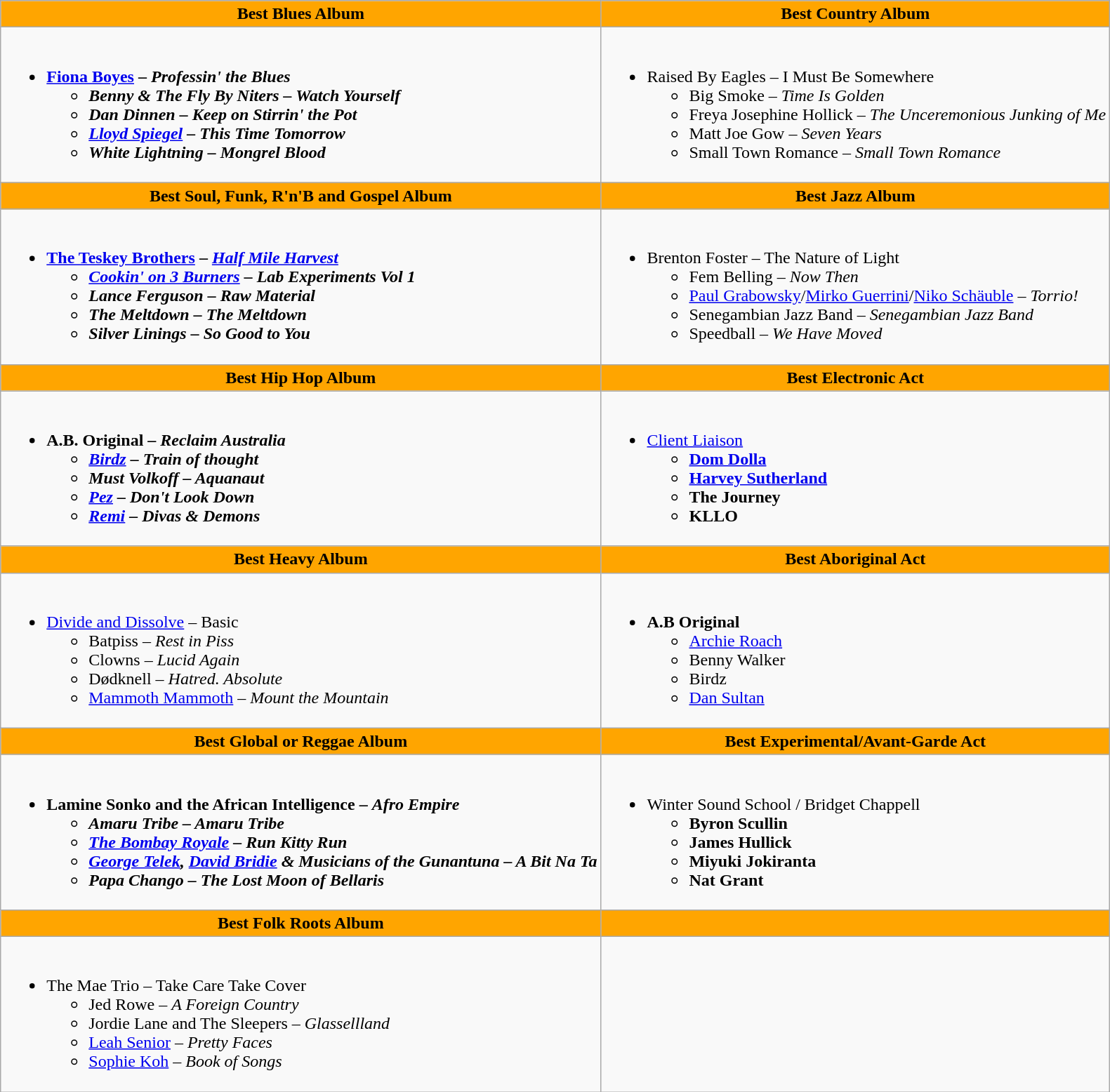<table class=wikitable style="width="100%">
<tr>
<th style="background:#FFA500; width=;"50%">Best Blues Album</th>
<th style="background:#FFA500; width=;"50%">Best Country Album</th>
</tr>
<tr>
<td><br><ul><li><strong><a href='#'>Fiona Boyes</a> – <em>Professin' the Blues<strong><em><ul><li>Benny & The Fly By Niters – </em>Watch Yourself<em></li><li>Dan Dinnen – </em>Keep on Stirrin' the Pot<em></li><li><a href='#'>Lloyd Spiegel</a> – </em>This Time Tomorrow<em></li><li>White Lightning – </em>Mongrel Blood<em></li></ul></li></ul></td>
<td><br><ul><li></strong>Raised By Eagles – </em>I Must Be Somewhere</em></strong><ul><li>Big Smoke – <em>Time Is Golden</em></li><li>Freya Josephine Hollick – <em>The Unceremonious Junking of Me</em></li><li>Matt Joe Gow – <em>Seven Years</em></li><li>Small Town Romance – <em>Small Town Romance</em></li></ul></li></ul></td>
</tr>
<tr>
<th style="background:#FFA500; width=;"50%">Best Soul, Funk, R'n'B and Gospel Album</th>
<th style="background:#FFA500; width=;"50%">Best Jazz Album</th>
</tr>
<tr>
<td><br><ul><li><strong><a href='#'>The Teskey Brothers</a> – <em><a href='#'>Half Mile Harvest</a><strong><em><ul><li><a href='#'>Cookin' on 3 Burners</a> – </em>Lab Experiments Vol 1<em></li><li>Lance Ferguson – </em>Raw Material<em></li><li>The Meltdown – </em>The Meltdown<em></li><li>Silver Linings – </em>So Good to You<em></li></ul></li></ul></td>
<td><br><ul><li></strong>Brenton Foster – </em>The Nature of Light</em></strong><ul><li>Fem Belling – <em>Now Then</em></li><li><a href='#'>Paul Grabowsky</a>/<a href='#'>Mirko Guerrini</a>/<a href='#'>Niko Schäuble</a> – <em>Torrio!</em></li><li>Senegambian Jazz Band – <em>Senegambian Jazz Band</em></li><li>Speedball – <em>We Have Moved</em></li></ul></li></ul></td>
</tr>
<tr>
<th style="background:#FFA500; width=;"50%">Best Hip Hop Album</th>
<th style="background:#FFA500; width=;"50%">Best Electronic Act</th>
</tr>
<tr>
<td><br><ul><li><strong>A.B. Original – <em>Reclaim Australia<strong><em><ul><li><a href='#'>Birdz</a> – </em>Train of thought<em></li><li>Must Volkoff – </em>Aquanaut<em></li><li><a href='#'>Pez</a> – </em>Don't Look Down<em></li><li><a href='#'>Remi</a> – </em>Divas & Demons<em></li></ul></li></ul></td>
<td><br><ul><li></strong><a href='#'>Client Liaison</a><strong><ul><li><a href='#'>Dom Dolla</a></li><li><a href='#'>Harvey Sutherland</a></li><li>The Journey</li><li>KLLO</li></ul></li></ul></td>
</tr>
<tr>
<th style="background:#FFA500; width=;"50%">Best Heavy Album</th>
<th style="background:#FFA500; width=;"50%">Best Aboriginal Act</th>
</tr>
<tr>
<td><br><ul><li></strong><a href='#'>Divide and Dissolve</a> – </em>Basic</em></strong><ul><li>Batpiss – <em>Rest in Piss</em></li><li>Clowns – <em>Lucid Again</em></li><li>Dødknell – <em>Hatred. Absolute</em></li><li><a href='#'>Mammoth Mammoth</a> – <em>Mount the Mountain</em></li></ul></li></ul></td>
<td><br><ul><li><strong>A.B Original</strong><ul><li><a href='#'>Archie Roach</a></li><li>Benny Walker</li><li>Birdz</li><li><a href='#'>Dan Sultan</a></li></ul></li></ul></td>
</tr>
<tr>
<th style="background:#FFA500; width=;"50%">Best Global or Reggae Album</th>
<th style="background:#FFA500; width=;"50%">Best Experimental/Avant-Garde Act</th>
</tr>
<tr>
<td><br><ul><li><strong>Lamine Sonko and the African Intelligence – <em>Afro Empire<strong><em><ul><li>Amaru Tribe – </em>Amaru Tribe<em></li><li><a href='#'>The Bombay Royale</a> – </em>Run Kitty Run<em></li><li><a href='#'>George Telek</a>, <a href='#'>David Bridie</a> & Musicians of the Gunantuna – </em>A Bit Na Ta<em></li><li>Papa Chango – </em>The Lost Moon of Bellaris<em></li></ul></li></ul></td>
<td><br><ul><li></strong>Winter Sound School / Bridget Chappell<strong><ul><li>Byron Scullin</li><li>James Hullick</li><li>Miyuki Jokiranta</li><li>Nat Grant</li></ul></li></ul></td>
</tr>
<tr>
<th style="background:#FFA500; width=;"50%">Best Folk Roots Album</th>
<th style="background:#FFA500; width=;"50%"></th>
</tr>
<tr>
<td><br><ul><li></strong>The Mae Trio – </em>Take Care Take Cover</em></strong><ul><li>Jed Rowe – <em>A Foreign Country</em></li><li>Jordie Lane and The Sleepers – <em>Glassellland</em></li><li><a href='#'>Leah Senior</a> – <em>Pretty Faces</em></li><li><a href='#'>Sophie Koh</a> – <em>Book of Songs</em></li></ul></li></ul></td>
<td></td>
</tr>
</table>
